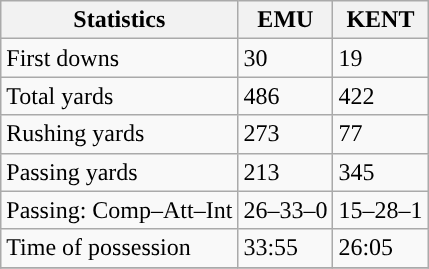<table class="wikitable" style="float: left;">
<tr>
<th>Statistics</th>
<th>EMU</th>
<th>KENT</th>
</tr>
<tr>
<td>First downs</td>
<td>30</td>
<td>19</td>
</tr>
<tr>
<td>Total yards</td>
<td>486</td>
<td>422</td>
</tr>
<tr>
<td>Rushing yards</td>
<td>273</td>
<td>77</td>
</tr>
<tr>
<td>Passing yards</td>
<td>213</td>
<td>345</td>
</tr>
<tr>
<td>Passing: Comp–Att–Int</td>
<td>26–33–0</td>
<td>15–28–1</td>
</tr>
<tr>
<td>Time of possession</td>
<td>33:55</td>
<td>26:05</td>
</tr>
<tr>
</tr>
</table>
